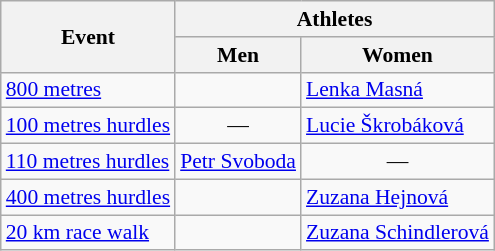<table class=wikitable style="font-size:90%">
<tr>
<th rowspan=2>Event</th>
<th colspan=2>Athletes</th>
</tr>
<tr>
<th>Men</th>
<th>Women</th>
</tr>
<tr>
<td><a href='#'>800 metres</a></td>
<td></td>
<td><a href='#'>Lenka Masná</a></td>
</tr>
<tr>
<td><a href='#'>100 metres hurdles</a></td>
<td align=center>—</td>
<td><a href='#'>Lucie Škrobáková</a></td>
</tr>
<tr>
<td><a href='#'>110 metres hurdles</a></td>
<td><a href='#'>Petr Svoboda</a></td>
<td align=center>—</td>
</tr>
<tr>
<td><a href='#'>400 metres hurdles</a></td>
<td></td>
<td><a href='#'>Zuzana Hejnová</a></td>
</tr>
<tr>
<td><a href='#'>20 km race walk</a></td>
<td></td>
<td><a href='#'>Zuzana Schindlerová</a></td>
</tr>
</table>
